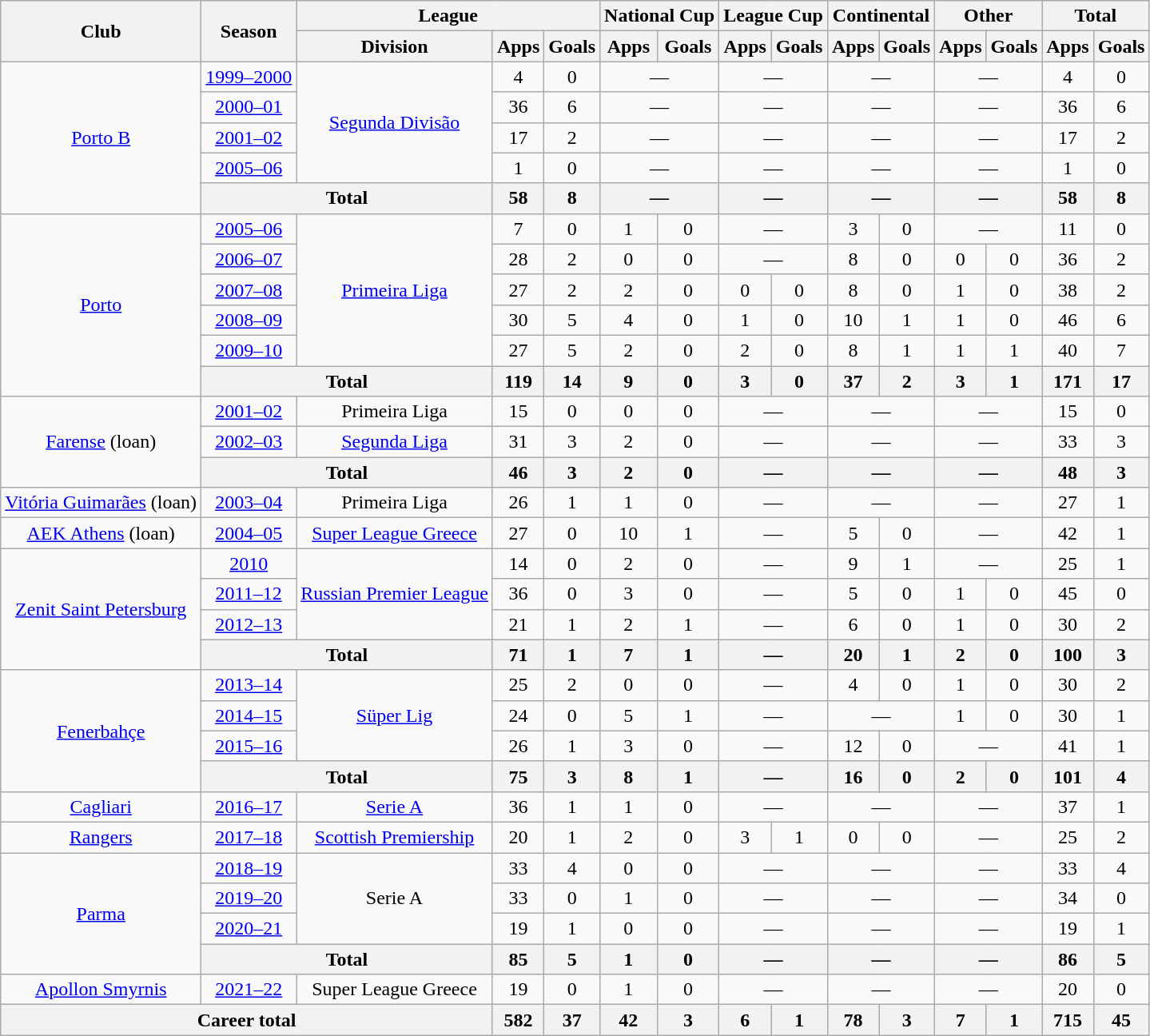<table class="wikitable" style="text-align: center">
<tr>
<th rowspan="2">Club</th>
<th rowspan="2">Season</th>
<th colspan="3">League</th>
<th colspan="2">National Cup</th>
<th colspan="2">League Cup</th>
<th colspan="2">Continental</th>
<th colspan="2">Other</th>
<th colspan="2">Total</th>
</tr>
<tr>
<th>Division</th>
<th>Apps</th>
<th>Goals</th>
<th>Apps</th>
<th>Goals</th>
<th>Apps</th>
<th>Goals</th>
<th>Apps</th>
<th>Goals</th>
<th>Apps</th>
<th>Goals</th>
<th>Apps</th>
<th>Goals</th>
</tr>
<tr>
<td rowspan="5"><a href='#'>Porto B</a></td>
<td><a href='#'>1999–2000</a></td>
<td rowspan="4"><a href='#'>Segunda Divisão</a></td>
<td>4</td>
<td>0</td>
<td colspan="2">—</td>
<td colspan="2">—</td>
<td colspan="2">—</td>
<td colspan="2">—</td>
<td>4</td>
<td>0</td>
</tr>
<tr>
<td><a href='#'>2000–01</a></td>
<td>36</td>
<td>6</td>
<td colspan="2">—</td>
<td colspan="2">—</td>
<td colspan="2">—</td>
<td colspan="2">—</td>
<td>36</td>
<td>6</td>
</tr>
<tr>
<td><a href='#'>2001–02</a></td>
<td>17</td>
<td>2</td>
<td colspan="2">—</td>
<td colspan="2">—</td>
<td colspan="2">—</td>
<td colspan="2">—</td>
<td>17</td>
<td>2</td>
</tr>
<tr>
<td><a href='#'>2005–06</a></td>
<td>1</td>
<td>0</td>
<td colspan="2">—</td>
<td colspan="2">—</td>
<td colspan="2">—</td>
<td colspan="2">—</td>
<td>1</td>
<td>0</td>
</tr>
<tr>
<th colspan="2">Total</th>
<th>58</th>
<th>8</th>
<th colspan="2">—</th>
<th colspan="2">—</th>
<th colspan="2">—</th>
<th colspan="2">—</th>
<th>58</th>
<th>8</th>
</tr>
<tr>
<td rowspan="6"><a href='#'>Porto</a></td>
<td><a href='#'>2005–06</a></td>
<td rowspan="5"><a href='#'>Primeira Liga</a></td>
<td>7</td>
<td>0</td>
<td>1</td>
<td>0</td>
<td colspan="2">—</td>
<td>3</td>
<td>0</td>
<td colspan="2">—</td>
<td>11</td>
<td>0</td>
</tr>
<tr>
<td><a href='#'>2006–07</a></td>
<td>28</td>
<td>2</td>
<td>0</td>
<td>0</td>
<td colspan="2">—</td>
<td>8</td>
<td>0</td>
<td>0</td>
<td>0</td>
<td>36</td>
<td>2</td>
</tr>
<tr>
<td><a href='#'>2007–08</a></td>
<td>27</td>
<td>2</td>
<td>2</td>
<td>0</td>
<td>0</td>
<td>0</td>
<td>8</td>
<td>0</td>
<td>1</td>
<td>0</td>
<td>38</td>
<td>2</td>
</tr>
<tr>
<td><a href='#'>2008–09</a></td>
<td>30</td>
<td>5</td>
<td>4</td>
<td>0</td>
<td>1</td>
<td>0</td>
<td>10</td>
<td>1</td>
<td>1</td>
<td>0</td>
<td>46</td>
<td>6</td>
</tr>
<tr>
<td><a href='#'>2009–10</a></td>
<td>27</td>
<td>5</td>
<td>2</td>
<td>0</td>
<td>2</td>
<td>0</td>
<td>8</td>
<td>1</td>
<td>1</td>
<td>1</td>
<td>40</td>
<td>7</td>
</tr>
<tr>
<th colspan="2">Total</th>
<th>119</th>
<th>14</th>
<th>9</th>
<th>0</th>
<th>3</th>
<th>0</th>
<th>37</th>
<th>2</th>
<th>3</th>
<th>1</th>
<th>171</th>
<th>17</th>
</tr>
<tr>
<td rowspan="3"><a href='#'>Farense</a> (loan)</td>
<td><a href='#'>2001–02</a></td>
<td>Primeira Liga</td>
<td>15</td>
<td>0</td>
<td>0</td>
<td>0</td>
<td colspan="2">—</td>
<td colspan="2">—</td>
<td colspan="2">—</td>
<td>15</td>
<td>0</td>
</tr>
<tr>
<td><a href='#'>2002–03</a></td>
<td><a href='#'>Segunda Liga</a></td>
<td>31</td>
<td>3</td>
<td>2</td>
<td>0</td>
<td colspan="2">—</td>
<td colspan="2">—</td>
<td colspan="2">—</td>
<td>33</td>
<td>3</td>
</tr>
<tr>
<th colspan="2">Total</th>
<th>46</th>
<th>3</th>
<th>2</th>
<th>0</th>
<th colspan="2">—</th>
<th colspan="2">—</th>
<th colspan="2">—</th>
<th>48</th>
<th>3</th>
</tr>
<tr>
<td><a href='#'>Vitória Guimarães</a> (loan)</td>
<td><a href='#'>2003–04</a></td>
<td>Primeira Liga</td>
<td>26</td>
<td>1</td>
<td>1</td>
<td>0</td>
<td colspan="2">—</td>
<td colspan="2">—</td>
<td colspan="2">—</td>
<td>27</td>
<td>1</td>
</tr>
<tr>
<td><a href='#'>AEK Athens</a> (loan)</td>
<td><a href='#'>2004–05</a></td>
<td><a href='#'>Super League Greece</a></td>
<td>27</td>
<td>0</td>
<td>10</td>
<td>1</td>
<td colspan="2">—</td>
<td>5</td>
<td>0</td>
<td colspan="2">—</td>
<td>42</td>
<td>1</td>
</tr>
<tr>
<td rowspan="4"><a href='#'>Zenit Saint Petersburg</a></td>
<td><a href='#'>2010</a></td>
<td rowspan="3"><a href='#'>Russian Premier League</a></td>
<td>14</td>
<td>0</td>
<td>2</td>
<td>0</td>
<td colspan="2">—</td>
<td>9</td>
<td>1</td>
<td colspan="2">—</td>
<td>25</td>
<td>1</td>
</tr>
<tr>
<td><a href='#'>2011–12</a></td>
<td>36</td>
<td>0</td>
<td>3</td>
<td>0</td>
<td colspan="2">—</td>
<td>5</td>
<td>0</td>
<td>1</td>
<td>0</td>
<td>45</td>
<td>0</td>
</tr>
<tr>
<td><a href='#'>2012–13</a></td>
<td>21</td>
<td>1</td>
<td>2</td>
<td>1</td>
<td colspan="2">—</td>
<td>6</td>
<td>0</td>
<td>1</td>
<td>0</td>
<td>30</td>
<td>2</td>
</tr>
<tr>
<th colspan="2">Total</th>
<th>71</th>
<th>1</th>
<th>7</th>
<th>1</th>
<th colspan="2">—</th>
<th>20</th>
<th>1</th>
<th>2</th>
<th>0</th>
<th>100</th>
<th>3</th>
</tr>
<tr>
<td rowspan="4"><a href='#'>Fenerbahçe</a></td>
<td><a href='#'>2013–14</a></td>
<td rowspan="3"><a href='#'>Süper Lig</a></td>
<td>25</td>
<td>2</td>
<td>0</td>
<td>0</td>
<td colspan="2">—</td>
<td>4</td>
<td>0</td>
<td>1</td>
<td>0</td>
<td>30</td>
<td>2</td>
</tr>
<tr>
<td><a href='#'>2014–15</a></td>
<td>24</td>
<td>0</td>
<td>5</td>
<td>1</td>
<td colspan="2">—</td>
<td colspan="2">—</td>
<td>1</td>
<td>0</td>
<td>30</td>
<td>1</td>
</tr>
<tr>
<td><a href='#'>2015–16</a></td>
<td>26</td>
<td>1</td>
<td>3</td>
<td>0</td>
<td colspan="2">—</td>
<td>12</td>
<td>0</td>
<td colspan="2">—</td>
<td>41</td>
<td>1</td>
</tr>
<tr>
<th colspan="2">Total</th>
<th>75</th>
<th>3</th>
<th>8</th>
<th>1</th>
<th colspan="2">—</th>
<th>16</th>
<th>0</th>
<th>2</th>
<th>0</th>
<th>101</th>
<th>4</th>
</tr>
<tr>
<td><a href='#'>Cagliari</a></td>
<td><a href='#'>2016–17</a></td>
<td><a href='#'>Serie A</a></td>
<td>36</td>
<td>1</td>
<td>1</td>
<td>0</td>
<td colspan="2">—</td>
<td colspan="2">—</td>
<td colspan="2">—</td>
<td>37</td>
<td>1</td>
</tr>
<tr>
<td><a href='#'>Rangers</a></td>
<td><a href='#'>2017–18</a></td>
<td><a href='#'>Scottish Premiership</a></td>
<td>20</td>
<td>1</td>
<td>2</td>
<td>0</td>
<td>3</td>
<td>1</td>
<td>0</td>
<td>0</td>
<td colspan="2">—</td>
<td>25</td>
<td>2</td>
</tr>
<tr>
<td rowspan="4"><a href='#'>Parma</a></td>
<td><a href='#'>2018–19</a></td>
<td rowspan="3">Serie A</td>
<td>33</td>
<td>4</td>
<td>0</td>
<td>0</td>
<td colspan="2">—</td>
<td colspan="2">—</td>
<td colspan="2">—</td>
<td>33</td>
<td>4</td>
</tr>
<tr>
<td><a href='#'>2019–20</a></td>
<td>33</td>
<td>0</td>
<td>1</td>
<td>0</td>
<td colspan="2">—</td>
<td colspan="2">—</td>
<td colspan="2">—</td>
<td>34</td>
<td>0</td>
</tr>
<tr>
<td><a href='#'>2020–21</a></td>
<td>19</td>
<td>1</td>
<td>0</td>
<td>0</td>
<td colspan="2">—</td>
<td colspan="2">—</td>
<td colspan="2">—</td>
<td>19</td>
<td>1</td>
</tr>
<tr>
<th colspan="2">Total</th>
<th>85</th>
<th>5</th>
<th>1</th>
<th>0</th>
<th colspan="2">—</th>
<th colspan="2">—</th>
<th colspan="2">—</th>
<th>86</th>
<th>5</th>
</tr>
<tr>
<td><a href='#'>Apollon Smyrnis</a></td>
<td><a href='#'>2021–22</a></td>
<td>Super League Greece</td>
<td>19</td>
<td>0</td>
<td>1</td>
<td>0</td>
<td colspan="2">—</td>
<td colspan="2">—</td>
<td colspan="2">—</td>
<td>20</td>
<td>0</td>
</tr>
<tr>
<th colspan="3">Career total</th>
<th>582</th>
<th>37</th>
<th>42</th>
<th>3</th>
<th>6</th>
<th>1</th>
<th>78</th>
<th>3</th>
<th>7</th>
<th>1</th>
<th>715</th>
<th>45</th>
</tr>
</table>
